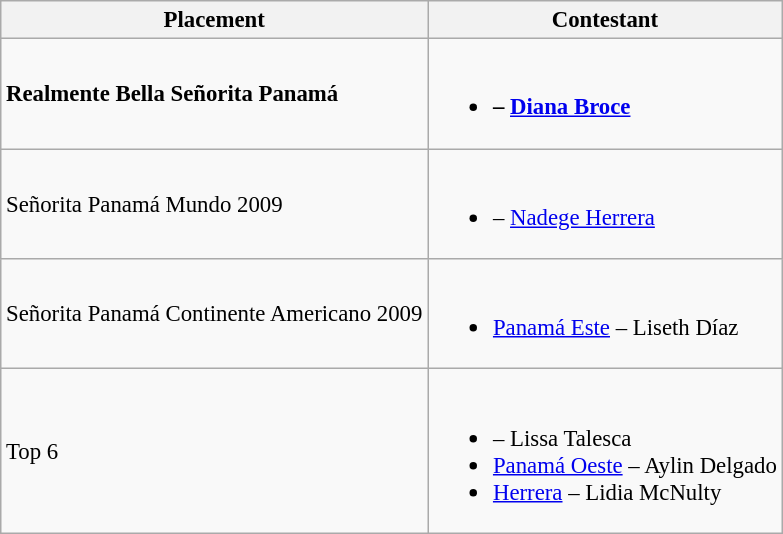<table class="wikitable sortable" style="font-size: 95%;">
<tr>
<th>Placement</th>
<th>Contestant</th>
</tr>
<tr>
<td><strong>Realmente Bella Señorita Panamá</strong></td>
<td><br><ul><li><strong> – <a href='#'>Diana Broce</a></strong></li></ul></td>
</tr>
<tr>
<td>Señorita Panamá Mundo 2009</td>
<td><br><ul><li> – <a href='#'>Nadege Herrera</a></li></ul></td>
</tr>
<tr>
<td>Señorita Panamá Continente Americano 2009</td>
<td><br><ul><li> <a href='#'>Panamá Este</a> – Liseth Díaz</li></ul></td>
</tr>
<tr>
<td>Top 6</td>
<td><br><ul><li> – Lissa Talesca</li><li> <a href='#'>Panamá Oeste</a> – Aylin Delgado</li><li> <a href='#'>Herrera</a> – Lidia McNulty</li></ul></td>
</tr>
</table>
